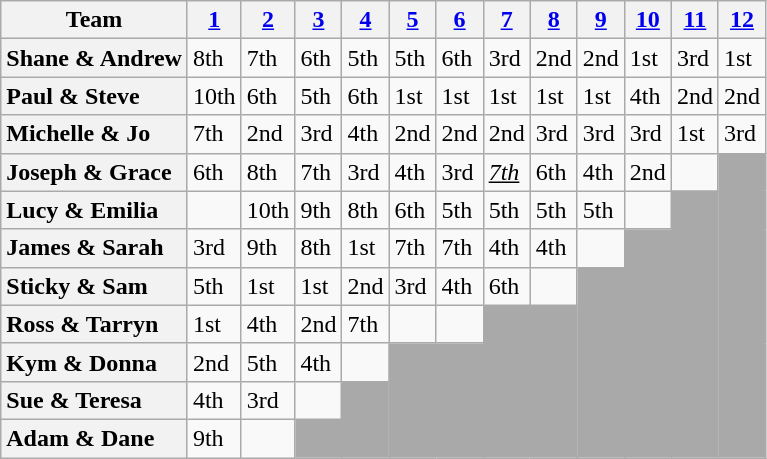<table class="wikitable sortable" style="text-align:left;">
<tr>
<th scope="col" class="unsortable">Team</th>
<th scope="col"><a href='#'>1</a></th>
<th scope="col"><a href='#'>2</a></th>
<th scope="col"><a href='#'>3</a></th>
<th scope="col"><a href='#'>4</a></th>
<th scope="col"><a href='#'>5</a></th>
<th scope="col"><a href='#'>6</a><span></span></th>
<th scope="col"><a href='#'>7</a></th>
<th scope="col"><a href='#'>8</a></th>
<th scope="col"><a href='#'>9</a></th>
<th scope="col"><a href='#'>10</a></th>
<th scope="col"><a href='#'>11</a></th>
<th scope="col"><a href='#'>12</a></th>
</tr>
<tr>
<th scope="row" style="text-align:left">Shane & Andrew</th>
<td>8th</td>
<td>7th</td>
<td>6th</td>
<td>5th</td>
<td>5th</td>
<td>6th</td>
<td>3rd</td>
<td>2nd</td>
<td>2nd</td>
<td>1st</td>
<td>3rd</td>
<td>1st</td>
</tr>
<tr>
<th scope="row" style="text-align:left">Paul & Steve</th>
<td>10th</td>
<td>6th</td>
<td>5th</td>
<td>6th</td>
<td>1st</td>
<td>1st</td>
<td>1st</td>
<td>1st</td>
<td>1st</td>
<td>4th</td>
<td>2nd</td>
<td>2nd</td>
</tr>
<tr>
<th scope="row" style="text-align:left">Michelle & Jo</th>
<td>7th</td>
<td>2nd</td>
<td>3rd</td>
<td>4th</td>
<td>2nd</td>
<td>2nd</td>
<td>2nd</td>
<td>3rd</td>
<td>3rd</td>
<td>3rd</td>
<td>1st</td>
<td>3rd</td>
</tr>
<tr>
<th scope="row" style="text-align:left">Joseph & Grace</th>
<td>6th</td>
<td>8th</td>
<td>7th</td>
<td>3rd</td>
<td>4th</td>
<td>3rd</td>
<td><em><u>7th</u></em></td>
<td>6th</td>
<td>4th</td>
<td>2nd</td>
<td></td>
<td rowspan="8" bgcolor="darkgray"></td>
</tr>
<tr>
<th scope="row" style="text-align:left">Lucy & Emilia</th>
<td><em></em></td>
<td>10th</td>
<td>9th</td>
<td>8th</td>
<td>6th</td>
<td>5th</td>
<td>5th</td>
<td>5th</td>
<td>5th</td>
<td></td>
<td rowspan="7" bgcolor="darkgray"></td>
</tr>
<tr>
<th scope="row" style="text-align:left">James & Sarah</th>
<td>3rd</td>
<td>9th</td>
<td>8th</td>
<td>1st</td>
<td>7th</td>
<td>7th</td>
<td>4th</td>
<td>4th</td>
<td></td>
<td rowspan="6" bgcolor="darkgray"></td>
</tr>
<tr>
<th scope="row" style="text-align:left">Sticky & Sam</th>
<td>5th</td>
<td>1st</td>
<td>1st</td>
<td>2nd</td>
<td>3rd</td>
<td>4th</td>
<td>6th</td>
<td></td>
<td rowspan="5" bgcolor="darkgray"></td>
</tr>
<tr>
<th scope="row" style="text-align:left">Ross & Tarryn</th>
<td>1st</td>
<td>4th</td>
<td>2nd</td>
<td>7th</td>
<td></td>
<td></td>
<td colspan="2" rowspan="4" bgcolor="darkgray"></td>
</tr>
<tr>
<th scope="row" style="text-align:left">Kym & Donna</th>
<td>2nd</td>
<td>5th</td>
<td>4th</td>
<td></td>
<td colspan="2" rowspan="3" bgcolor="darkgray"></td>
</tr>
<tr>
<th scope="row" style="text-align:left">Sue & Teresa</th>
<td>4th</td>
<td>3rd</td>
<td></td>
<td rowspan="2" bgcolor="darkgray"></td>
</tr>
<tr>
<th scope="row" style="text-align:left">Adam & Dane</th>
<td>9th</td>
<td></td>
<td bgcolor="darkgray"></td>
</tr>
</table>
